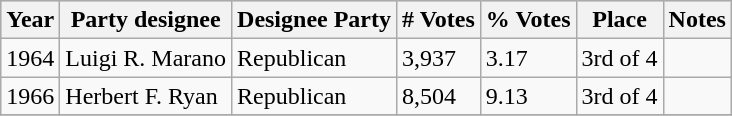<table class=wikitable>
<tr bgcolor=lightgrey>
<th>Year</th>
<th>Party designee</th>
<th>Designee Party</th>
<th># Votes</th>
<th>% Votes</th>
<th>Place</th>
<th>Notes</th>
</tr>
<tr>
<td>1964</td>
<td>Luigi R. Marano</td>
<td>Republican</td>
<td>3,937</td>
<td>3.17</td>
<td>3rd of 4</td>
<td></td>
</tr>
<tr>
<td>1966</td>
<td>Herbert F. Ryan</td>
<td>Republican</td>
<td>8,504</td>
<td>9.13</td>
<td>3rd of 4</td>
<td></td>
</tr>
<tr>
</tr>
</table>
